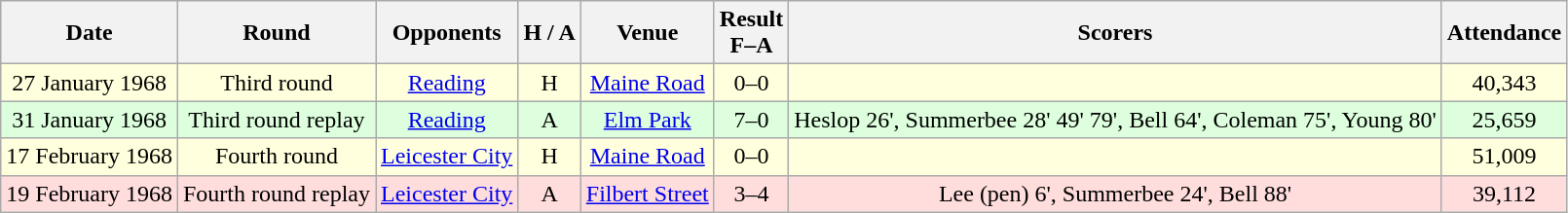<table class="wikitable" style="text-align:center">
<tr>
<th>Date</th>
<th>Round</th>
<th>Opponents</th>
<th>H / A</th>
<th>Venue</th>
<th>Result<br>F–A</th>
<th>Scorers</th>
<th>Attendance</th>
</tr>
<tr bgcolor="#ffffdd">
<td>27 January 1968</td>
<td>Third round</td>
<td><a href='#'>Reading</a></td>
<td>H</td>
<td><a href='#'>Maine Road</a></td>
<td>0–0</td>
<td></td>
<td>40,343</td>
</tr>
<tr bgcolor="#ddffdd">
<td>31 January 1968</td>
<td>Third round replay</td>
<td><a href='#'>Reading</a></td>
<td>A</td>
<td><a href='#'>Elm Park</a></td>
<td>7–0</td>
<td>Heslop 26', Summerbee 28' 49' 79', Bell 64', Coleman 75', Young 80'</td>
<td>25,659</td>
</tr>
<tr bgcolor="#ffffdd">
<td>17 February 1968</td>
<td>Fourth round</td>
<td><a href='#'>Leicester City</a></td>
<td>H</td>
<td><a href='#'>Maine Road</a></td>
<td>0–0</td>
<td></td>
<td>51,009</td>
</tr>
<tr bgcolor="#ffdddd">
<td>19 February 1968</td>
<td>Fourth round replay</td>
<td><a href='#'>Leicester City</a></td>
<td>A</td>
<td><a href='#'>Filbert Street</a></td>
<td>3–4</td>
<td>Lee (pen) 6', Summerbee 24', Bell 88'</td>
<td>39,112</td>
</tr>
</table>
